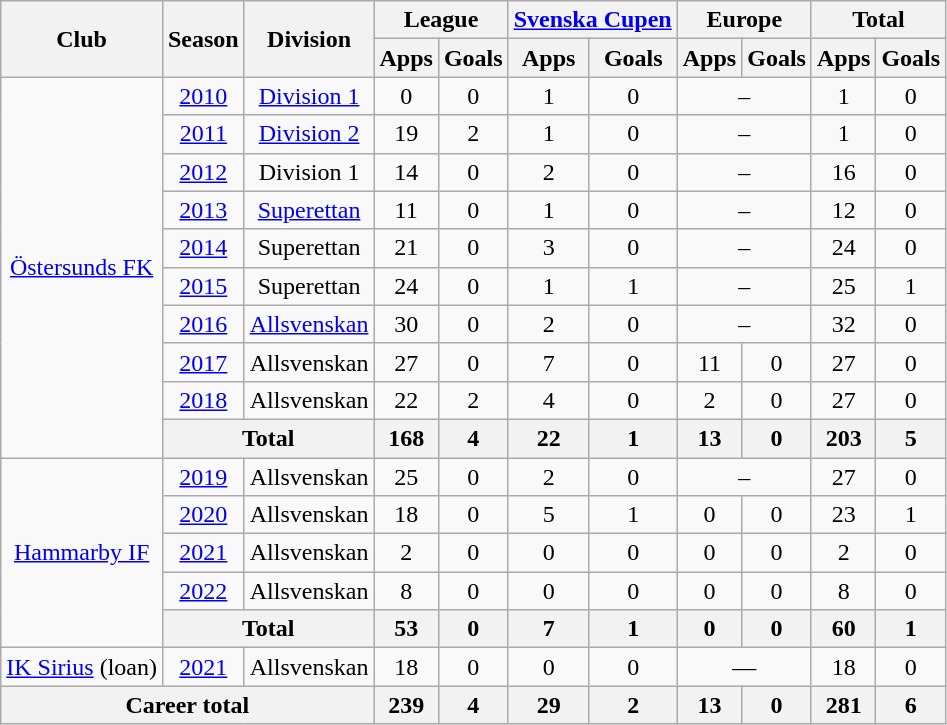<table class="wikitable" style="text-align: center;">
<tr>
<th rowspan="2">Club</th>
<th rowspan="2">Season</th>
<th rowspan="2">Division</th>
<th colspan="2">League</th>
<th colspan="2"><a href='#'>Svenska Cupen</a></th>
<th colspan="2">Europe</th>
<th colspan="2">Total</th>
</tr>
<tr>
<th>Apps</th>
<th>Goals</th>
<th>Apps</th>
<th>Goals</th>
<th>Apps</th>
<th>Goals</th>
<th>Apps</th>
<th>Goals</th>
</tr>
<tr>
<td rowspan="10"><a href='#'>Östersunds FK</a></td>
<td><a href='#'>2010</a></td>
<td><a href='#'>Division 1</a></td>
<td>0</td>
<td>0</td>
<td>1</td>
<td>0</td>
<td colspan="2">–</td>
<td>1</td>
<td>0</td>
</tr>
<tr>
<td><a href='#'>2011</a></td>
<td><a href='#'>Division 2</a></td>
<td>19</td>
<td>2</td>
<td>1</td>
<td>0</td>
<td colspan="2">–</td>
<td>1</td>
<td>0</td>
</tr>
<tr>
<td><a href='#'>2012</a></td>
<td>Division 1</td>
<td>14</td>
<td>0</td>
<td>2</td>
<td>0</td>
<td colspan="2">–</td>
<td>16</td>
<td>0</td>
</tr>
<tr>
<td><a href='#'>2013</a></td>
<td><a href='#'>Superettan</a></td>
<td>11</td>
<td>0</td>
<td>1</td>
<td>0</td>
<td colspan="2">–</td>
<td>12</td>
<td>0</td>
</tr>
<tr>
<td><a href='#'>2014</a></td>
<td>Superettan</td>
<td>21</td>
<td>0</td>
<td>3</td>
<td>0</td>
<td colspan="2">–</td>
<td>24</td>
<td>0</td>
</tr>
<tr>
<td><a href='#'>2015</a></td>
<td>Superettan</td>
<td>24</td>
<td>0</td>
<td>1</td>
<td>1</td>
<td colspan="2">–</td>
<td>25</td>
<td>1</td>
</tr>
<tr>
<td><a href='#'>2016</a></td>
<td><a href='#'>Allsvenskan</a></td>
<td>30</td>
<td>0</td>
<td>2</td>
<td>0</td>
<td colspan="2">–</td>
<td>32</td>
<td>0</td>
</tr>
<tr>
<td><a href='#'>2017</a></td>
<td>Allsvenskan</td>
<td>27</td>
<td>0</td>
<td>7</td>
<td>0</td>
<td>11</td>
<td>0</td>
<td>27</td>
<td>0</td>
</tr>
<tr>
<td><a href='#'>2018</a></td>
<td>Allsvenskan</td>
<td>22</td>
<td>2</td>
<td>4</td>
<td>0</td>
<td>2</td>
<td>0</td>
<td>27</td>
<td>0</td>
</tr>
<tr>
<th colspan="2">Total</th>
<th>168</th>
<th>4</th>
<th>22</th>
<th>1</th>
<th>13</th>
<th>0</th>
<th>203</th>
<th>5</th>
</tr>
<tr>
<td rowspan="5"><a href='#'>Hammarby IF</a></td>
<td><a href='#'>2019</a></td>
<td>Allsvenskan</td>
<td>25</td>
<td>0</td>
<td>2</td>
<td>0</td>
<td colspan="2">–</td>
<td>27</td>
<td>0</td>
</tr>
<tr>
<td><a href='#'>2020</a></td>
<td>Allsvenskan</td>
<td>18</td>
<td>0</td>
<td>5</td>
<td>1</td>
<td>0</td>
<td>0</td>
<td>23</td>
<td>1</td>
</tr>
<tr>
<td><a href='#'>2021</a></td>
<td>Allsvenskan</td>
<td>2</td>
<td>0</td>
<td>0</td>
<td>0</td>
<td>0</td>
<td>0</td>
<td>2</td>
<td>0</td>
</tr>
<tr>
<td><a href='#'>2022</a></td>
<td>Allsvenskan</td>
<td>8</td>
<td>0</td>
<td>0</td>
<td>0</td>
<td>0</td>
<td>0</td>
<td>8</td>
<td>0</td>
</tr>
<tr>
<th colspan="2">Total</th>
<th>53</th>
<th>0</th>
<th>7</th>
<th>1</th>
<th>0</th>
<th>0</th>
<th>60</th>
<th>1</th>
</tr>
<tr>
<td><a href='#'>IK Sirius</a> (loan)</td>
<td><a href='#'>2021</a></td>
<td>Allsvenskan</td>
<td>18</td>
<td>0</td>
<td>0</td>
<td>0</td>
<td colspan="2">—</td>
<td>18</td>
<td>0</td>
</tr>
<tr>
<th colspan="3">Career total</th>
<th>239</th>
<th>4</th>
<th>29</th>
<th>2</th>
<th>13</th>
<th>0</th>
<th>281</th>
<th>6</th>
</tr>
</table>
